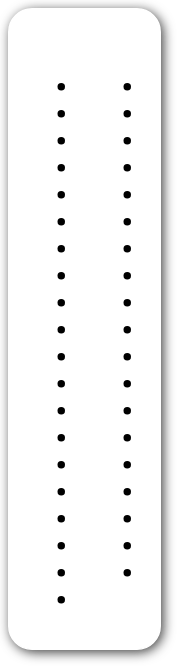<table style=" border-radius: 1em; box-shadow: 0.1em 0.1em 0.5em rgba(0,0,0,0.75);; background-color: white; border: 1px solid white; padding: 5px;">
<tr style="vertical-align:top;">
<td><br><ul><li></li><li></li><li></li><li></li><li></li><li></li><li></li><li></li><li></li><li></li><li></li><li></li><li></li><li></li><li></li><li></li><li></li><li></li><li></li><li></li></ul></td>
<td valign=top><br><ul><li></li><li></li><li></li><li></li><li></li><li></li><li></li><li></li><li></li><li></li><li></li><li></li><li></li><li></li><li></li><li></li><li></li><li></li><li></li></ul></td>
</tr>
</table>
